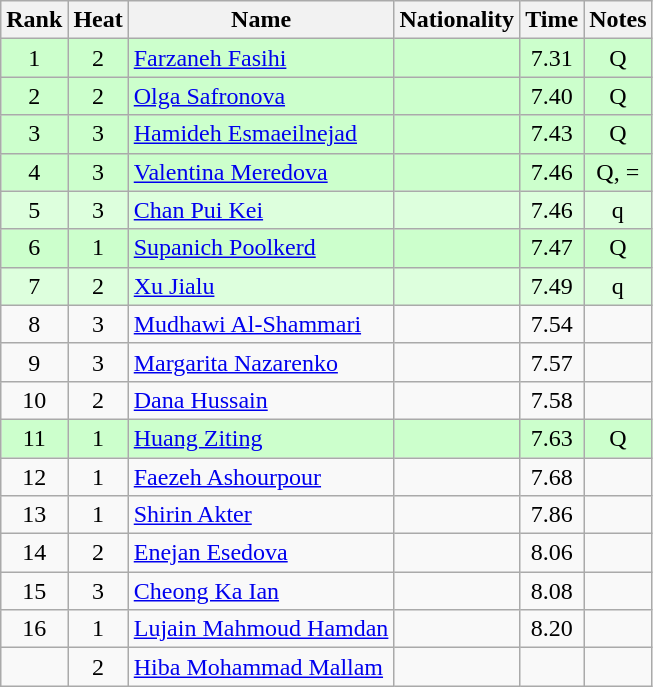<table class="wikitable sortable" style="text-align:center">
<tr>
<th>Rank</th>
<th>Heat</th>
<th>Name</th>
<th>Nationality</th>
<th>Time</th>
<th>Notes</th>
</tr>
<tr bgcolor=ccffcc>
<td>1</td>
<td>2</td>
<td align=left><a href='#'>Farzaneh Fasihi</a></td>
<td align=left></td>
<td>7.31</td>
<td>Q</td>
</tr>
<tr bgcolor=ccffcc>
<td>2</td>
<td>2</td>
<td align=left><a href='#'>Olga Safronova</a></td>
<td align=left></td>
<td>7.40</td>
<td>Q</td>
</tr>
<tr bgcolor=ccffcc>
<td>3</td>
<td>3</td>
<td align=left><a href='#'>Hamideh Esmaeilnejad</a></td>
<td align=left></td>
<td>7.43</td>
<td>Q</td>
</tr>
<tr bgcolor=ccffcc>
<td>4</td>
<td>3</td>
<td align=left><a href='#'>Valentina Meredova</a></td>
<td align=left></td>
<td>7.46</td>
<td>Q, =</td>
</tr>
<tr bgcolor=ddffdd>
<td>5</td>
<td>3</td>
<td align=left><a href='#'>Chan Pui Kei</a></td>
<td align=left></td>
<td>7.46</td>
<td>q</td>
</tr>
<tr bgcolor=ccffcc>
<td>6</td>
<td>1</td>
<td align=left><a href='#'>Supanich Poolkerd</a></td>
<td align=left></td>
<td>7.47</td>
<td>Q</td>
</tr>
<tr bgcolor=ddffdd>
<td>7</td>
<td>2</td>
<td align=left><a href='#'>Xu Jialu</a></td>
<td align=left></td>
<td>7.49</td>
<td>q</td>
</tr>
<tr>
<td>8</td>
<td>3</td>
<td align=left><a href='#'>Mudhawi Al-Shammari</a></td>
<td align=left></td>
<td>7.54</td>
<td></td>
</tr>
<tr>
<td>9</td>
<td>3</td>
<td align=left><a href='#'>Margarita Nazarenko</a></td>
<td align=left></td>
<td>7.57</td>
<td></td>
</tr>
<tr>
<td>10</td>
<td>2</td>
<td align=left><a href='#'>Dana Hussain</a></td>
<td align=left></td>
<td>7.58</td>
<td></td>
</tr>
<tr bgcolor=ccffcc>
<td>11</td>
<td>1</td>
<td align=left><a href='#'>Huang Ziting</a></td>
<td align=left></td>
<td>7.63</td>
<td>Q</td>
</tr>
<tr>
<td>12</td>
<td>1</td>
<td align=left><a href='#'>Faezeh Ashourpour</a></td>
<td align=left></td>
<td>7.68</td>
<td></td>
</tr>
<tr>
<td>13</td>
<td>1</td>
<td align=left><a href='#'>Shirin Akter</a></td>
<td align=left></td>
<td>7.86</td>
<td></td>
</tr>
<tr>
<td>14</td>
<td>2</td>
<td align=left><a href='#'>Enejan Esedova</a></td>
<td align=left></td>
<td>8.06</td>
<td></td>
</tr>
<tr>
<td>15</td>
<td>3</td>
<td align=left><a href='#'>Cheong Ka Ian</a></td>
<td align=left></td>
<td>8.08</td>
<td></td>
</tr>
<tr>
<td>16</td>
<td>1</td>
<td align=left><a href='#'>Lujain Mahmoud Hamdan</a></td>
<td align=left></td>
<td>8.20</td>
<td></td>
</tr>
<tr>
<td></td>
<td>2</td>
<td align=left><a href='#'>Hiba Mohammad Mallam</a></td>
<td align=left></td>
<td></td>
<td></td>
</tr>
</table>
